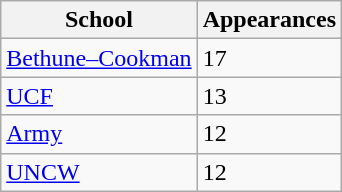<table class="wikitable sortable" style="text-align:center">
<tr>
<th>School</th>
<th>Appearances</th>
</tr>
<tr>
<td align=left><a href='#'>Bethune–Cookman</a></td>
<td align=left>17</td>
</tr>
<tr>
<td align=left><a href='#'>UCF</a></td>
<td align=left>13</td>
</tr>
<tr>
<td align=left><a href='#'>Army</a></td>
<td align=left>12</td>
</tr>
<tr>
<td align=left><a href='#'>UNCW</a></td>
<td align=left>12</td>
</tr>
</table>
